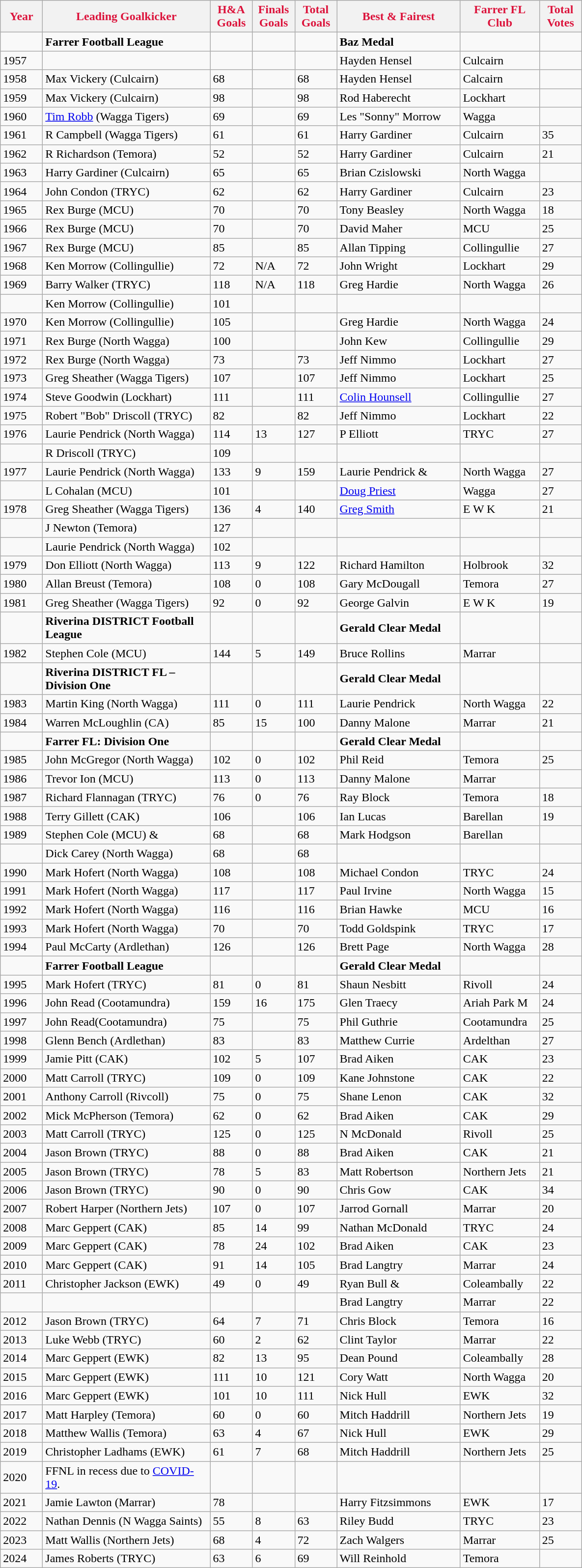<table class="wikitable">
<tr>
<th style="color:crimson" width="50">Year</th>
<th style="color:crimson" width="220">Leading Goalkicker</th>
<th style="color:crimson" width="50">H&A Goals</th>
<th style="color:crimson" width="50">Finals Goals</th>
<th style="color:crimson" width="50">Total Goals</th>
<th style="color:crimson" width="160">Best & Fairest</th>
<th style="color:crimson" width="100">Farrer FL Club</th>
<th style="color:crimson" width="50">Total Votes</th>
</tr>
<tr>
<td></td>
<td><strong>Farrer Football League</strong></td>
<td></td>
<td></td>
<td></td>
<td><strong>Baz Medal</strong></td>
<td></td>
<td></td>
</tr>
<tr>
<td>1957</td>
<td></td>
<td></td>
<td></td>
<td></td>
<td>Hayden Hensel</td>
<td>Culcairn</td>
<td></td>
</tr>
<tr>
<td>1958</td>
<td>Max Vickery (Culcairn)</td>
<td>68</td>
<td></td>
<td>68</td>
<td>Hayden Hensel</td>
<td>Calcairn</td>
<td></td>
</tr>
<tr>
<td>1959</td>
<td>Max Vickery (Culcairn)</td>
<td>98</td>
<td></td>
<td>98</td>
<td>Rod Haberecht</td>
<td>Lockhart</td>
<td></td>
</tr>
<tr>
<td>1960</td>
<td><a href='#'>Tim Robb</a> (Wagga Tigers)</td>
<td>69</td>
<td></td>
<td>69</td>
<td>Les "Sonny" Morrow</td>
<td>Wagga</td>
<td></td>
</tr>
<tr>
<td>1961</td>
<td>R Campbell (Wagga Tigers)</td>
<td>61</td>
<td></td>
<td>61</td>
<td>Harry Gardiner</td>
<td>Culcairn</td>
<td>35</td>
</tr>
<tr>
<td>1962</td>
<td>R Richardson (Temora)</td>
<td>52</td>
<td></td>
<td>52</td>
<td>Harry Gardiner</td>
<td>Culcairn</td>
<td>21</td>
</tr>
<tr>
<td>1963</td>
<td>Harry Gardiner (Culcairn)</td>
<td>65</td>
<td></td>
<td>65</td>
<td>Brian Czislowski</td>
<td>North Wagga</td>
<td></td>
</tr>
<tr>
<td>1964</td>
<td>John Condon (TRYC)</td>
<td>62</td>
<td></td>
<td>62</td>
<td>Harry Gardiner</td>
<td>Culcairn</td>
<td>23</td>
</tr>
<tr>
<td>1965</td>
<td>Rex Burge (MCU)</td>
<td>70</td>
<td></td>
<td>70</td>
<td>Tony Beasley</td>
<td>North Wagga</td>
<td>18</td>
</tr>
<tr>
<td>1966</td>
<td>Rex Burge (MCU)</td>
<td>70</td>
<td></td>
<td>70</td>
<td>David Maher</td>
<td>MCU</td>
<td>25</td>
</tr>
<tr>
<td>1967</td>
<td>Rex Burge (MCU)</td>
<td>85</td>
<td></td>
<td>85</td>
<td>Allan Tipping</td>
<td>Collingullie</td>
<td>27</td>
</tr>
<tr>
<td>1968</td>
<td>Ken Morrow (Collingullie)</td>
<td>72</td>
<td>N/A</td>
<td>72</td>
<td>John Wright</td>
<td>Lockhart</td>
<td>29</td>
</tr>
<tr>
<td>1969</td>
<td>Barry Walker (TRYC)</td>
<td>118</td>
<td>N/A</td>
<td>118</td>
<td>Greg Hardie</td>
<td>North Wagga</td>
<td>26</td>
</tr>
<tr>
<td></td>
<td>Ken Morrow (Collingullie)</td>
<td>101</td>
<td></td>
<td></td>
<td></td>
<td></td>
<td></td>
</tr>
<tr>
<td>1970</td>
<td>Ken Morrow (Collingullie)</td>
<td>105</td>
<td></td>
<td></td>
<td>Greg Hardie</td>
<td>North Wagga</td>
<td>24</td>
</tr>
<tr>
<td>1971</td>
<td>Rex Burge (North Wagga)</td>
<td>100</td>
<td></td>
<td></td>
<td>John Kew</td>
<td>Collingullie</td>
<td>29</td>
</tr>
<tr>
<td>1972</td>
<td>Rex Burge (North Wagga)</td>
<td>73</td>
<td></td>
<td>73</td>
<td>Jeff Nimmo</td>
<td>Lockhart</td>
<td>27</td>
</tr>
<tr>
<td>1973</td>
<td>Greg Sheather (Wagga Tigers)</td>
<td>107</td>
<td></td>
<td>107</td>
<td>Jeff Nimmo</td>
<td>Lockhart</td>
<td>25</td>
</tr>
<tr>
<td>1974</td>
<td>Steve Goodwin (Lockhart)</td>
<td>111</td>
<td></td>
<td>111</td>
<td><a href='#'>Colin Hounsell</a></td>
<td>Collingullie</td>
<td>27</td>
</tr>
<tr>
<td>1975</td>
<td>Robert "Bob" Driscoll (TRYC)</td>
<td>82</td>
<td></td>
<td>82</td>
<td>Jeff Nimmo</td>
<td>Lockhart</td>
<td>22</td>
</tr>
<tr>
<td>1976</td>
<td>Laurie Pendrick (North Wagga)</td>
<td>114</td>
<td>13</td>
<td>127</td>
<td>P Elliott</td>
<td>TRYC</td>
<td>27</td>
</tr>
<tr>
<td></td>
<td>R Driscoll (TRYC)</td>
<td>109</td>
<td></td>
<td></td>
<td></td>
<td></td>
<td></td>
</tr>
<tr>
<td>1977</td>
<td>Laurie Pendrick (North Wagga)</td>
<td>133</td>
<td>9</td>
<td>159</td>
<td>Laurie Pendrick &</td>
<td>North Wagga</td>
<td>27</td>
</tr>
<tr>
<td></td>
<td>L Cohalan (MCU)</td>
<td>101</td>
<td></td>
<td></td>
<td><a href='#'>Doug Priest</a></td>
<td>Wagga</td>
<td>27</td>
</tr>
<tr>
<td>1978</td>
<td>Greg Sheather (Wagga Tigers)</td>
<td>136</td>
<td>4</td>
<td>140</td>
<td><a href='#'>Greg Smith</a></td>
<td>E W K</td>
<td>21</td>
</tr>
<tr>
<td></td>
<td>J Newton (Temora)</td>
<td>127</td>
<td></td>
<td></td>
<td></td>
<td></td>
<td></td>
</tr>
<tr>
<td></td>
<td>Laurie Pendrick (North Wagga)</td>
<td>102</td>
<td></td>
<td></td>
<td></td>
<td></td>
<td></td>
</tr>
<tr>
<td>1979</td>
<td>Don Elliott (North Wagga)</td>
<td>113</td>
<td>9</td>
<td>122</td>
<td>Richard Hamilton</td>
<td>Holbrook</td>
<td>32</td>
</tr>
<tr>
<td>1980</td>
<td>Allan Breust (Temora)</td>
<td>108</td>
<td>0</td>
<td>108</td>
<td>Gary McDougall</td>
<td>Temora</td>
<td>27</td>
</tr>
<tr>
<td>1981</td>
<td>Greg Sheather (Wagga Tigers)</td>
<td>92</td>
<td>0</td>
<td>92</td>
<td>George Galvin</td>
<td>E W K</td>
<td>19</td>
</tr>
<tr>
<td></td>
<td><strong>Riverina DISTRICT Football League</strong></td>
<td></td>
<td></td>
<td></td>
<td><strong>Gerald Clear Medal</strong></td>
<td></td>
<td></td>
</tr>
<tr>
<td>1982</td>
<td>Stephen Cole (MCU)</td>
<td>144</td>
<td>5</td>
<td>149</td>
<td>Bruce Rollins</td>
<td>Marrar</td>
<td></td>
</tr>
<tr>
<td></td>
<td><strong>Riverina DISTRICT FL – Division One</strong></td>
<td></td>
<td></td>
<td></td>
<td><strong>Gerald Clear Medal</strong></td>
<td></td>
<td></td>
</tr>
<tr>
<td>1983</td>
<td>Martin King (North Wagga)</td>
<td>111</td>
<td>0</td>
<td>111</td>
<td>Laurie Pendrick</td>
<td>North Wagga</td>
<td>22</td>
</tr>
<tr>
<td>1984</td>
<td>Warren McLoughlin (CA)</td>
<td>85</td>
<td>15</td>
<td>100</td>
<td>Danny Malone</td>
<td>Marrar</td>
<td>21</td>
</tr>
<tr>
<td></td>
<td><strong>Farrer FL: Division One</strong></td>
<td></td>
<td></td>
<td></td>
<td><strong>Gerald Clear Medal</strong></td>
<td></td>
<td></td>
</tr>
<tr>
<td>1985</td>
<td>John McGregor (North Wagga)</td>
<td>102</td>
<td>0</td>
<td>102</td>
<td>Phil Reid</td>
<td>Temora</td>
<td>25</td>
</tr>
<tr>
<td>1986</td>
<td>Trevor Ion (MCU)</td>
<td>113</td>
<td>0</td>
<td>113</td>
<td>Danny Malone</td>
<td>Marrar</td>
<td></td>
</tr>
<tr>
<td>1987</td>
<td>Richard Flannagan (TRYC)</td>
<td>76</td>
<td>0</td>
<td>76</td>
<td>Ray Block</td>
<td>Temora</td>
<td>18</td>
</tr>
<tr>
<td>1988</td>
<td>Terry Gillett (CAK)</td>
<td>106</td>
<td></td>
<td>106</td>
<td>Ian Lucas</td>
<td>Barellan</td>
<td>19</td>
</tr>
<tr>
<td>1989</td>
<td>Stephen Cole (MCU) &</td>
<td>68</td>
<td></td>
<td>68</td>
<td>Mark Hodgson</td>
<td>Barellan</td>
<td></td>
</tr>
<tr>
<td></td>
<td>Dick Carey (North Wagga)</td>
<td>68</td>
<td></td>
<td>68</td>
<td></td>
<td></td>
<td></td>
</tr>
<tr>
<td>1990</td>
<td>Mark Hofert (North Wagga)</td>
<td>108</td>
<td></td>
<td>108</td>
<td>Michael Condon</td>
<td>TRYC</td>
<td>24</td>
</tr>
<tr>
<td>1991</td>
<td>Mark Hofert (North Wagga)</td>
<td>117</td>
<td></td>
<td>117</td>
<td>Paul Irvine</td>
<td>North Wagga</td>
<td>15</td>
</tr>
<tr>
<td>1992</td>
<td>Mark Hofert (North Wagga)</td>
<td>116</td>
<td></td>
<td>116</td>
<td>Brian Hawke</td>
<td>MCU</td>
<td>16</td>
</tr>
<tr>
<td>1993</td>
<td>Mark Hofert (North Wagga)</td>
<td>70</td>
<td></td>
<td>70</td>
<td>Todd Goldspink</td>
<td>TRYC</td>
<td>17</td>
</tr>
<tr>
<td>1994</td>
<td>Paul McCarty (Ardlethan)</td>
<td>126</td>
<td></td>
<td>126</td>
<td>Brett Page</td>
<td>North Wagga</td>
<td>28</td>
</tr>
<tr>
<td></td>
<td><strong>Farrer Football League</strong></td>
<td></td>
<td></td>
<td></td>
<td><strong>Gerald Clear Medal</strong></td>
<td></td>
<td></td>
</tr>
<tr>
<td>1995</td>
<td>Mark Hofert (TRYC)</td>
<td>81</td>
<td>0</td>
<td>81</td>
<td>Shaun Nesbitt</td>
<td>Rivoll</td>
<td>24</td>
</tr>
<tr>
<td>1996</td>
<td>John Read (Cootamundra)</td>
<td>159</td>
<td>16</td>
<td>175</td>
<td>Glen Traecy</td>
<td>Ariah Park M</td>
<td>24</td>
</tr>
<tr>
<td>1997</td>
<td>John Read(Cootamundra)</td>
<td>75</td>
<td></td>
<td>75</td>
<td>Phil Guthrie</td>
<td>Cootamundra</td>
<td>25</td>
</tr>
<tr>
<td>1998</td>
<td>Glenn Bench (Ardlethan)</td>
<td>83</td>
<td></td>
<td>83</td>
<td>Matthew Currie</td>
<td>Ardelthan</td>
<td>27</td>
</tr>
<tr>
<td>1999</td>
<td>Jamie Pitt (CAK)</td>
<td>102</td>
<td>5</td>
<td>107</td>
<td>Brad Aiken</td>
<td>CAK</td>
<td>23</td>
</tr>
<tr>
<td>2000</td>
<td>Matt Carroll (TRYC)</td>
<td>109</td>
<td>0</td>
<td>109</td>
<td>Kane Johnstone</td>
<td>CAK</td>
<td>22</td>
</tr>
<tr>
<td>2001</td>
<td>Anthony Carroll (Rivcoll)</td>
<td>75</td>
<td>0</td>
<td>75</td>
<td>Shane Lenon</td>
<td>CAK</td>
<td>32</td>
</tr>
<tr>
<td>2002</td>
<td>Mick McPherson (Temora)</td>
<td>62</td>
<td>0</td>
<td>62</td>
<td>Brad Aiken</td>
<td>CAK</td>
<td>29</td>
</tr>
<tr>
<td>2003</td>
<td>Matt Carroll (TRYC)</td>
<td>125</td>
<td>0</td>
<td>125</td>
<td>N McDonald</td>
<td>Rivoll</td>
<td>25</td>
</tr>
<tr>
<td>2004</td>
<td>Jason Brown (TRYC)</td>
<td>88</td>
<td>0</td>
<td>88</td>
<td>Brad Aiken</td>
<td>CAK</td>
<td>21</td>
</tr>
<tr>
<td>2005</td>
<td>Jason Brown (TRYC)</td>
<td>78</td>
<td>5</td>
<td>83</td>
<td>Matt Robertson</td>
<td>Northern Jets</td>
<td>21</td>
</tr>
<tr>
<td>2006</td>
<td>Jason Brown (TRYC)</td>
<td>90</td>
<td>0</td>
<td>90</td>
<td>Chris Gow</td>
<td>CAK</td>
<td>34</td>
</tr>
<tr>
<td>2007</td>
<td>Robert Harper (Northern Jets)</td>
<td>107</td>
<td>0</td>
<td>107</td>
<td>Jarrod Gornall</td>
<td>Marrar</td>
<td>20</td>
</tr>
<tr>
<td>2008</td>
<td>Marc Geppert (CAK)</td>
<td>85</td>
<td>14</td>
<td>99</td>
<td>Nathan McDonald</td>
<td>TRYC</td>
<td>24</td>
</tr>
<tr>
<td>2009</td>
<td>Marc Geppert (CAK)</td>
<td>78</td>
<td>24</td>
<td>102</td>
<td>Brad Aiken</td>
<td>CAK</td>
<td>23</td>
</tr>
<tr>
<td>2010</td>
<td>Marc Geppert (CAK)</td>
<td>91</td>
<td>14</td>
<td>105</td>
<td>Brad Langtry</td>
<td>Marrar</td>
<td>24</td>
</tr>
<tr>
<td>2011</td>
<td>Christopher Jackson (EWK)</td>
<td>49</td>
<td>0</td>
<td>49</td>
<td>Ryan Bull &</td>
<td>Coleambally</td>
<td>22</td>
</tr>
<tr>
<td></td>
<td></td>
<td></td>
<td></td>
<td></td>
<td>Brad Langtry</td>
<td>Marrar</td>
<td>22</td>
</tr>
<tr>
<td>2012</td>
<td>Jason Brown (TRYC)</td>
<td>64</td>
<td>7</td>
<td>71</td>
<td>Chris Block</td>
<td>Temora</td>
<td>16</td>
</tr>
<tr>
<td>2013</td>
<td>Luke Webb (TRYC)</td>
<td>60</td>
<td>2</td>
<td>62</td>
<td>Clint Taylor</td>
<td>Marrar</td>
<td>22</td>
</tr>
<tr>
<td>2014</td>
<td>Marc Geppert (EWK)</td>
<td>82</td>
<td>13</td>
<td>95</td>
<td>Dean Pound</td>
<td>Coleambally</td>
<td>28</td>
</tr>
<tr>
<td>2015</td>
<td>Marc Geppert (EWK)</td>
<td>111</td>
<td>10</td>
<td>121</td>
<td>Cory Watt</td>
<td>North Wagga</td>
<td>20</td>
</tr>
<tr>
<td>2016</td>
<td>Marc Geppert (EWK)</td>
<td>101</td>
<td>10</td>
<td>111</td>
<td>Nick Hull</td>
<td>EWK</td>
<td>32</td>
</tr>
<tr>
<td>2017</td>
<td>Matt Harpley (Temora)</td>
<td>60</td>
<td>0</td>
<td>60</td>
<td>Mitch Haddrill</td>
<td>Northern Jets</td>
<td>19</td>
</tr>
<tr>
<td>2018</td>
<td>Matthew Wallis (Temora)</td>
<td>63</td>
<td>4</td>
<td>67</td>
<td>Nick Hull</td>
<td>EWK</td>
<td>29</td>
</tr>
<tr>
<td>2019</td>
<td>Christopher Ladhams (EWK)</td>
<td>61</td>
<td>7</td>
<td>68</td>
<td>Mitch Haddrill</td>
<td>Northern Jets</td>
<td>25</td>
</tr>
<tr>
<td>2020</td>
<td>FFNL in recess due to <a href='#'>COVID-19</a>.</td>
<td></td>
<td></td>
<td></td>
<td></td>
<td></td>
<td></td>
</tr>
<tr>
<td>2021</td>
<td>Jamie Lawton	 (Marrar)</td>
<td>78</td>
<td></td>
<td></td>
<td>Harry Fitzsimmons</td>
<td>EWK</td>
<td>17</td>
</tr>
<tr>
<td>2022</td>
<td>Nathan Dennis (N Wagga Saints)</td>
<td>55</td>
<td>8</td>
<td>63</td>
<td>Riley Budd</td>
<td>TRYC</td>
<td>23</td>
</tr>
<tr>
<td>2023</td>
<td>Matt Wallis (Northern Jets)</td>
<td>68</td>
<td>4</td>
<td>72</td>
<td>Zach Walgers</td>
<td>Marrar</td>
<td>25</td>
</tr>
<tr>
<td>2024</td>
<td>James Roberts (TRYC)</td>
<td>63</td>
<td>6</td>
<td>69</td>
<td>Will Reinhold</td>
<td>Temora</td>
<td></td>
</tr>
</table>
